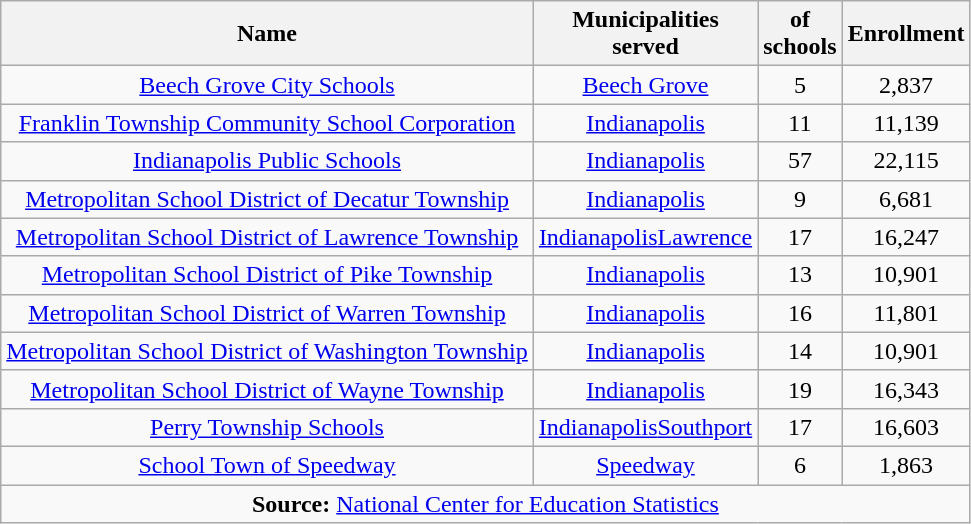<table class="wikitable sortable" style="text-align: center">
<tr>
<th>Name</th>
<th>Municipalities<br>served</th>
<th> of<br>schools</th>
<th>Enrollment</th>
</tr>
<tr>
<td><a href='#'>Beech Grove City Schools</a></td>
<td><a href='#'>Beech Grove</a></td>
<td>5</td>
<td>2,837</td>
</tr>
<tr>
<td><a href='#'>Franklin Township Community School Corporation</a></td>
<td><a href='#'>Indianapolis</a></td>
<td>11</td>
<td>11,139</td>
</tr>
<tr>
<td><a href='#'>Indianapolis Public Schools</a></td>
<td><a href='#'>Indianapolis</a></td>
<td>57</td>
<td>22,115</td>
</tr>
<tr>
<td><a href='#'>Metropolitan School District of Decatur Township</a></td>
<td><a href='#'>Indianapolis</a></td>
<td>9</td>
<td>6,681</td>
</tr>
<tr>
<td><a href='#'>Metropolitan School District of Lawrence Township</a></td>
<td><a href='#'>Indianapolis</a><a href='#'>Lawrence</a></td>
<td>17</td>
<td>16,247</td>
</tr>
<tr>
<td><a href='#'>Metropolitan School District of Pike Township</a></td>
<td><a href='#'>Indianapolis</a></td>
<td>13</td>
<td>10,901</td>
</tr>
<tr>
<td><a href='#'>Metropolitan School District of Warren Township</a></td>
<td><a href='#'>Indianapolis</a></td>
<td>16</td>
<td>11,801</td>
</tr>
<tr>
<td><a href='#'>Metropolitan School District of Washington Township</a></td>
<td><a href='#'>Indianapolis</a></td>
<td>14</td>
<td>10,901</td>
</tr>
<tr>
<td><a href='#'>Metropolitan School District of Wayne Township</a></td>
<td><a href='#'>Indianapolis</a></td>
<td>19</td>
<td>16,343</td>
</tr>
<tr>
<td><a href='#'>Perry Township Schools</a></td>
<td><a href='#'>Indianapolis</a><a href='#'>Southport</a></td>
<td>17</td>
<td>16,603</td>
</tr>
<tr>
<td><a href='#'>School Town of Speedway</a></td>
<td><a href='#'>Speedway</a></td>
<td>6</td>
<td>1,863</td>
</tr>
<tr>
<td colspan="4"><strong>Source:</strong> <a href='#'>National Center for Education Statistics</a></td>
</tr>
</table>
